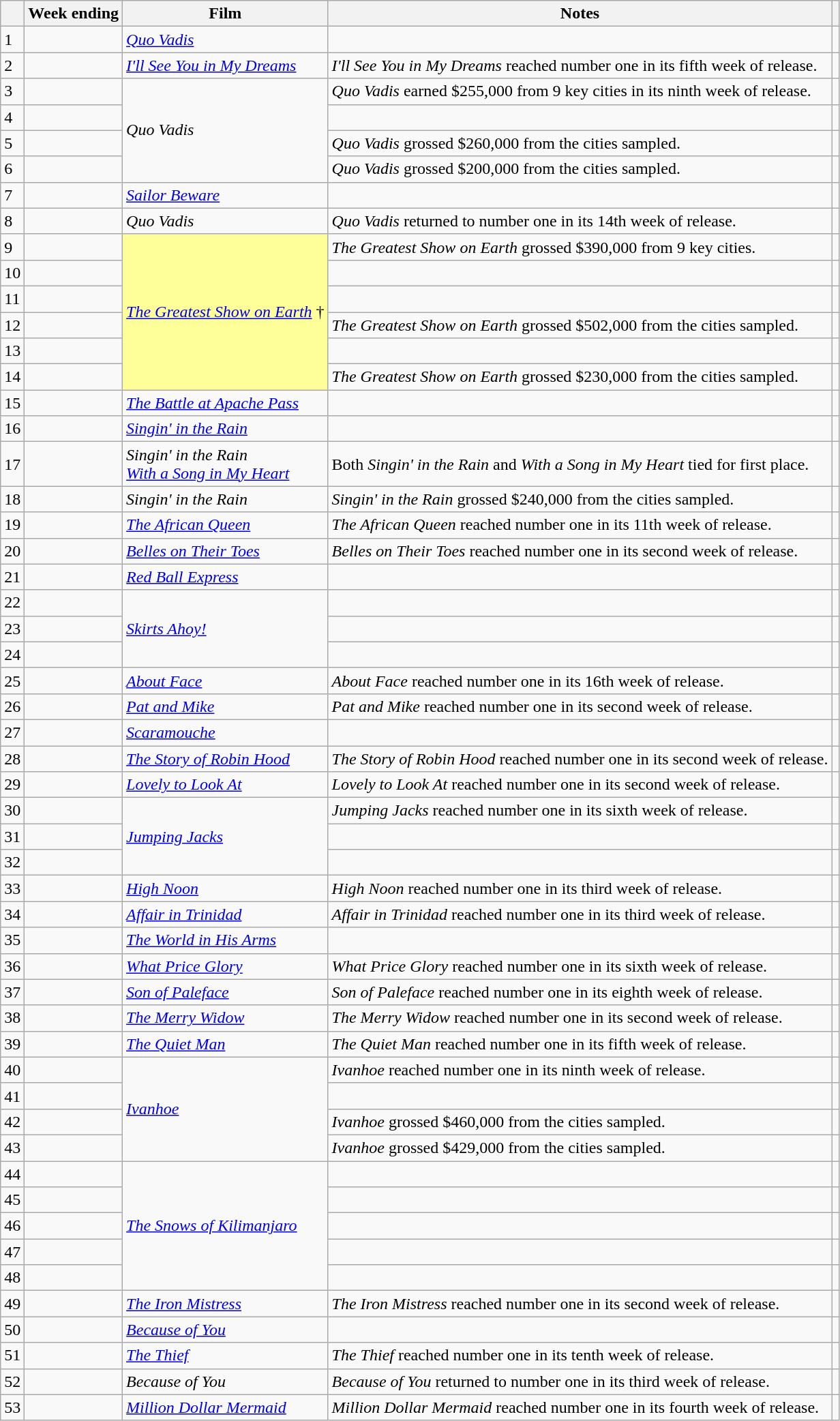<table class="wikitable sortable">
<tr>
<th></th>
<th>Week ending</th>
<th>Film</th>
<th>Notes</th>
<th class="unsortable"></th>
</tr>
<tr>
<td>1</td>
<td></td>
<td><em><a href='#'>Quo Vadis</a></em></td>
<td></td>
<td></td>
</tr>
<tr>
<td>2</td>
<td></td>
<td><em><a href='#'>I'll See You in My Dreams</a></em></td>
<td><em>I'll See You in My Dreams</em> reached number one in its fifth week of release.</td>
<td></td>
</tr>
<tr>
<td>3</td>
<td></td>
<td rowspan="4"><em>Quo Vadis</em></td>
<td><em>Quo Vadis</em> earned $255,000 from 9 key cities in its ninth week of release.</td>
<td></td>
</tr>
<tr>
<td>4</td>
<td></td>
<td></td>
<td></td>
</tr>
<tr>
<td>5</td>
<td></td>
<td><em>Quo Vadis</em> grossed $260,000 from the cities sampled.</td>
<td></td>
</tr>
<tr>
<td>6</td>
<td></td>
<td><em>Quo Vadis</em> grossed $200,000 from the cities sampled.</td>
<td></td>
</tr>
<tr>
<td>7</td>
<td></td>
<td><em><a href='#'>Sailor Beware</a></em></td>
<td></td>
<td></td>
</tr>
<tr>
<td>8</td>
<td></td>
<td><em>Quo Vadis</em></td>
<td><em>Quo Vadis</em> returned to number one in its 14th week of release.</td>
<td></td>
</tr>
<tr>
<td>9</td>
<td></td>
<td rowspan="6" style="background-color:#FFFF99"><em><a href='#'>The Greatest Show on Earth</a></em> †</td>
<td><em>The Greatest Show on Earth</em> grossed $390,000 from 9 key cities.</td>
<td></td>
</tr>
<tr>
<td>10</td>
<td></td>
<td></td>
<td></td>
</tr>
<tr>
<td>11</td>
<td></td>
<td></td>
<td></td>
</tr>
<tr>
<td>12</td>
<td></td>
<td><em>The Greatest Show on Earth</em> grossed $502,000 from the cities sampled.</td>
<td></td>
</tr>
<tr>
<td>13</td>
<td></td>
<td></td>
<td></td>
</tr>
<tr>
<td>14</td>
<td></td>
<td><em>The Greatest Show on Earth</em> grossed $230,000 from the cities sampled.</td>
<td></td>
</tr>
<tr>
<td>15</td>
<td></td>
<td><em><a href='#'>The Battle at Apache Pass</a></em></td>
<td></td>
<td></td>
</tr>
<tr>
<td>16</td>
<td></td>
<td><em><a href='#'>Singin' in the Rain</a></em></td>
<td></td>
<td></td>
</tr>
<tr>
<td>17</td>
<td></td>
<td><em>Singin' in the Rain</em><br><em><a href='#'>With a Song in My Heart</a></em></td>
<td>Both <em>Singin' in the Rain</em> and <em>With a Song in My Heart</em> tied for first place.</td>
<td></td>
</tr>
<tr>
<td>18</td>
<td></td>
<td><em>Singin' in the Rain</em></td>
<td><em>Singin' in the Rain</em> grossed $240,000 from the cities sampled.</td>
<td></td>
</tr>
<tr>
<td>19</td>
<td></td>
<td><em><a href='#'>The African Queen</a></em></td>
<td><em>The African Queen</em> reached number one in its 11th week of release.</td>
<td></td>
</tr>
<tr>
<td>20</td>
<td></td>
<td><em><a href='#'>Belles on Their Toes</a></em></td>
<td><em>Belles on Their Toes</em> reached number one in its second week of release.</td>
<td></td>
</tr>
<tr>
<td>21</td>
<td></td>
<td><em><a href='#'>Red Ball Express</a></em></td>
<td></td>
<td></td>
</tr>
<tr>
<td>22</td>
<td></td>
<td rowspan="3"><em><a href='#'>Skirts Ahoy!</a></em></td>
<td></td>
<td></td>
</tr>
<tr>
<td>23</td>
<td></td>
<td></td>
<td></td>
</tr>
<tr>
<td>24</td>
<td></td>
<td></td>
<td></td>
</tr>
<tr>
<td>25</td>
<td></td>
<td><em><a href='#'>About Face</a></em></td>
<td><em>About Face</em> reached number one in its 16th week of release.</td>
<td></td>
</tr>
<tr>
<td>26</td>
<td></td>
<td><em><a href='#'>Pat and Mike</a></em></td>
<td><em>Pat and Mike</em> reached number one in its second week of release.</td>
<td></td>
</tr>
<tr>
<td>27</td>
<td></td>
<td><em><a href='#'>Scaramouche</a></em></td>
<td></td>
<td></td>
</tr>
<tr>
<td>28</td>
<td></td>
<td><em><a href='#'>The Story of Robin Hood</a></em></td>
<td><em>The Story of Robin Hood</em> reached number one in its second week of release.</td>
<td></td>
</tr>
<tr>
<td>29</td>
<td></td>
<td><em><a href='#'>Lovely to Look At</a></em></td>
<td><em>Lovely to Look At</em> reached number one in its second week of release.</td>
<td></td>
</tr>
<tr>
<td>30</td>
<td></td>
<td rowspan="3"><em><a href='#'>Jumping Jacks</a></em></td>
<td><em>Jumping Jacks</em> reached number one in its sixth week of release.</td>
<td></td>
</tr>
<tr>
<td>31</td>
<td></td>
<td></td>
<td></td>
</tr>
<tr>
<td>32</td>
<td></td>
<td></td>
<td></td>
</tr>
<tr>
<td>33</td>
<td></td>
<td><em><a href='#'>High Noon</a></em></td>
<td><em>High Noon</em> reached number one in its third week of release.</td>
<td></td>
</tr>
<tr>
<td>34</td>
<td></td>
<td><em><a href='#'>Affair in Trinidad</a></em></td>
<td><em>Affair in Trinidad</em> reached number one in its third week of release.</td>
<td></td>
</tr>
<tr>
<td>35</td>
<td></td>
<td><em><a href='#'>The World in His Arms</a></em></td>
<td></td>
<td></td>
</tr>
<tr>
<td>36</td>
<td></td>
<td><em><a href='#'>What Price Glory</a></em></td>
<td><em>What Price Glory</em> reached number one in its sixth week of release.</td>
<td></td>
</tr>
<tr>
<td>37</td>
<td></td>
<td><em><a href='#'>Son of Paleface</a></em></td>
<td><em>Son of Paleface</em> reached number one in its eighth week of release.</td>
<td></td>
</tr>
<tr>
<td>38</td>
<td></td>
<td><em><a href='#'>The Merry Widow</a></em></td>
<td><em>The Merry Widow</em> reached number one in its second week of release.</td>
<td></td>
</tr>
<tr>
<td>39</td>
<td></td>
<td><em><a href='#'>The Quiet Man</a></em></td>
<td><em>The Quiet Man</em> reached number one in its fifth week of release.</td>
<td></td>
</tr>
<tr>
<td>40</td>
<td></td>
<td rowspan="4"><em><a href='#'>Ivanhoe</a></em></td>
<td><em>Ivanhoe</em> reached number one in its ninth week of release.</td>
<td></td>
</tr>
<tr>
<td>41</td>
<td></td>
<td></td>
<td></td>
</tr>
<tr>
<td>42</td>
<td></td>
<td><em>Ivanhoe</em> grossed $460,000 from the cities sampled.</td>
<td></td>
</tr>
<tr>
<td>43</td>
<td></td>
<td><em>Ivanhoe</em> grossed $429,000 from the cities sampled.</td>
<td></td>
</tr>
<tr>
<td>44</td>
<td></td>
<td rowspan="5"><em><a href='#'>The Snows of Kilimanjaro</a></em></td>
<td></td>
<td></td>
</tr>
<tr>
<td>45</td>
<td></td>
<td></td>
<td></td>
</tr>
<tr>
<td>46</td>
<td></td>
<td></td>
<td></td>
</tr>
<tr>
<td>47</td>
<td></td>
<td></td>
<td></td>
</tr>
<tr>
<td>48</td>
<td></td>
<td></td>
<td></td>
</tr>
<tr>
<td>49</td>
<td></td>
<td><em><a href='#'>The Iron Mistress</a></em></td>
<td><em>The Iron Mistress</em> reached number one in its second week of release.</td>
<td></td>
</tr>
<tr>
<td>50</td>
<td></td>
<td><em><a href='#'>Because of You</a></em></td>
<td></td>
<td></td>
</tr>
<tr>
<td>51</td>
<td></td>
<td><em><a href='#'>The Thief</a></em></td>
<td><em>The Thief</em> reached number one in its tenth week of release.</td>
<td></td>
</tr>
<tr>
<td>52</td>
<td></td>
<td><em>Because of You</em></td>
<td><em>Because of You</em> returned to number one in its third week of release.</td>
<td></td>
</tr>
<tr>
<td>53</td>
<td></td>
<td><em><a href='#'>Million Dollar Mermaid</a></em></td>
<td><em>Million Dollar Mermaid</em> reached number one in its fourth week of release.</td>
<td></td>
</tr>
</table>
